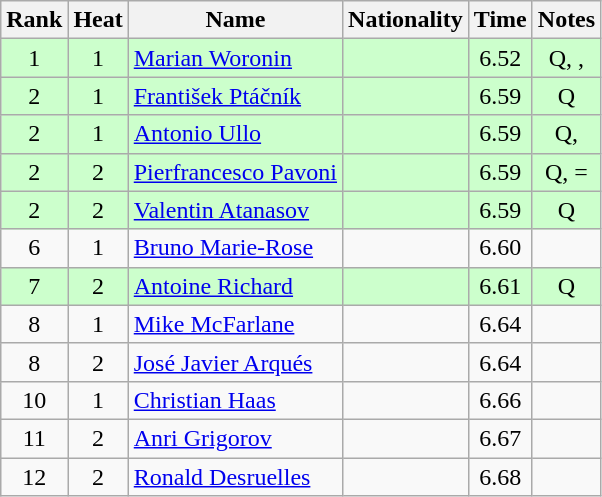<table class="wikitable sortable" style="text-align:center">
<tr>
<th>Rank</th>
<th>Heat</th>
<th>Name</th>
<th>Nationality</th>
<th>Time</th>
<th>Notes</th>
</tr>
<tr bgcolor=ccffcc>
<td>1</td>
<td>1</td>
<td align="left"><a href='#'>Marian Woronin</a></td>
<td align=left></td>
<td>6.52</td>
<td>Q, , </td>
</tr>
<tr bgcolor=ccffcc>
<td>2</td>
<td>1</td>
<td align="left"><a href='#'>František Ptáčník</a></td>
<td align=left></td>
<td>6.59</td>
<td>Q</td>
</tr>
<tr bgcolor=ccffcc>
<td>2</td>
<td>1</td>
<td align="left"><a href='#'>Antonio Ullo</a></td>
<td align=left></td>
<td>6.59</td>
<td>Q, </td>
</tr>
<tr bgcolor=ccffcc>
<td>2</td>
<td>2</td>
<td align="left"><a href='#'>Pierfrancesco Pavoni</a></td>
<td align=left></td>
<td>6.59</td>
<td>Q, =</td>
</tr>
<tr bgcolor=ccffcc>
<td>2</td>
<td>2</td>
<td align="left"><a href='#'>Valentin Atanasov</a></td>
<td align=left></td>
<td>6.59</td>
<td>Q</td>
</tr>
<tr>
<td>6</td>
<td>1</td>
<td align="left"><a href='#'>Bruno Marie-Rose</a></td>
<td align=left></td>
<td>6.60</td>
<td></td>
</tr>
<tr bgcolor=ccffcc>
<td>7</td>
<td>2</td>
<td align="left"><a href='#'>Antoine Richard</a></td>
<td align=left></td>
<td>6.61</td>
<td>Q</td>
</tr>
<tr>
<td>8</td>
<td>1</td>
<td align="left"><a href='#'>Mike McFarlane</a></td>
<td align=left></td>
<td>6.64</td>
<td></td>
</tr>
<tr>
<td>8</td>
<td>2</td>
<td align="left"><a href='#'>José Javier Arqués</a></td>
<td align=left></td>
<td>6.64</td>
<td></td>
</tr>
<tr>
<td>10</td>
<td>1</td>
<td align="left"><a href='#'>Christian Haas</a></td>
<td align=left></td>
<td>6.66</td>
<td></td>
</tr>
<tr>
<td>11</td>
<td>2</td>
<td align="left"><a href='#'>Anri Grigorov</a></td>
<td align=left></td>
<td>6.67</td>
<td></td>
</tr>
<tr>
<td>12</td>
<td>2</td>
<td align="left"><a href='#'>Ronald Desruelles</a></td>
<td align=left></td>
<td>6.68</td>
<td></td>
</tr>
</table>
